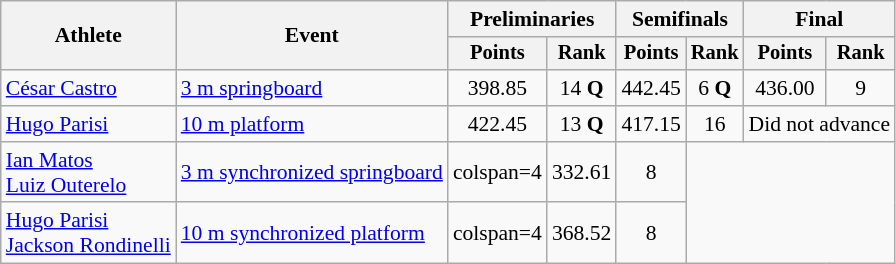<table class=wikitable style="font-size:90%">
<tr>
<th rowspan="2">Athlete</th>
<th rowspan="2">Event</th>
<th colspan="2">Preliminaries</th>
<th colspan="2">Semifinals</th>
<th colspan="2">Final</th>
</tr>
<tr style="font-size:95%">
<th>Points</th>
<th>Rank</th>
<th>Points</th>
<th>Rank</th>
<th>Points</th>
<th>Rank</th>
</tr>
<tr align=center>
<td align=left><a href='#'>César Castro</a></td>
<td align=left><a href='#'>3 m springboard</a></td>
<td>398.85</td>
<td>14 <strong>Q</strong></td>
<td>442.45</td>
<td>6 <strong>Q</strong></td>
<td>436.00</td>
<td>9</td>
</tr>
<tr align=center>
<td align=left><a href='#'>Hugo Parisi</a></td>
<td align=left><a href='#'>10 m platform</a></td>
<td>422.45</td>
<td>13 <strong>Q</strong></td>
<td>417.15</td>
<td>16</td>
<td colspan=2>Did not advance</td>
</tr>
<tr align=center>
<td align=left><a href='#'>Ian Matos</a><br><a href='#'>Luiz Outerelo</a></td>
<td align=left><a href='#'>3 m synchronized springboard</a></td>
<td>colspan=4 </td>
<td>332.61</td>
<td>8</td>
</tr>
<tr align=center>
<td align=left><a href='#'>Hugo Parisi</a><br><a href='#'>Jackson Rondinelli</a></td>
<td align=left><a href='#'>10 m synchronized platform</a></td>
<td>colspan=4 </td>
<td>368.52</td>
<td>8</td>
</tr>
</table>
